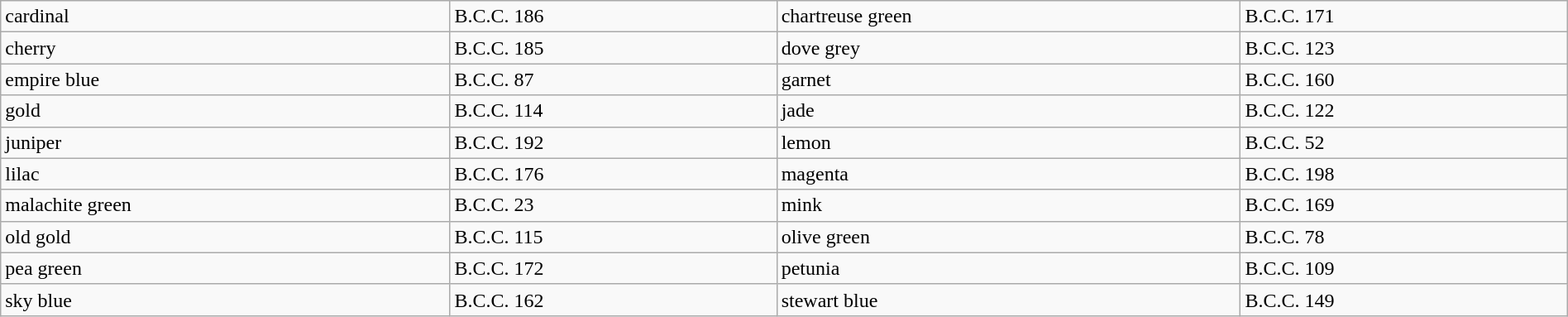<table class="wikitable" width="100%">
<tr valign="top">
<td>cardinal</td>
<td>B.C.C. 186</td>
<td>chartreuse green</td>
<td>B.C.C. 171</td>
</tr>
<tr valign="top">
<td>cherry</td>
<td>B.C.C. 185</td>
<td>dove grey</td>
<td>B.C.C. 123</td>
</tr>
<tr valign="top">
<td>empire blue</td>
<td>B.C.C. 87</td>
<td>garnet</td>
<td>B.C.C. 160</td>
</tr>
<tr valign="top">
<td>gold</td>
<td>B.C.C. 114</td>
<td>jade</td>
<td>B.C.C. 122</td>
</tr>
<tr valign="top">
<td>juniper</td>
<td>B.C.C. 192</td>
<td>lemon</td>
<td>B.C.C. 52</td>
</tr>
<tr valign="top">
<td>lilac</td>
<td>B.C.C. 176</td>
<td>magenta</td>
<td>B.C.C. 198</td>
</tr>
<tr valign="top">
<td>malachite green</td>
<td>B.C.C. 23</td>
<td>mink</td>
<td>B.C.C. 169</td>
</tr>
<tr valign="top">
<td>old gold</td>
<td>B.C.C. 115</td>
<td>olive green</td>
<td>B.C.C. 78</td>
</tr>
<tr valign="top">
<td>pea green</td>
<td>B.C.C. 172</td>
<td>petunia</td>
<td>B.C.C. 109</td>
</tr>
<tr valign="top">
<td>sky blue</td>
<td>B.C.C. 162</td>
<td>stewart blue</td>
<td>B.C.C. 149</td>
</tr>
</table>
